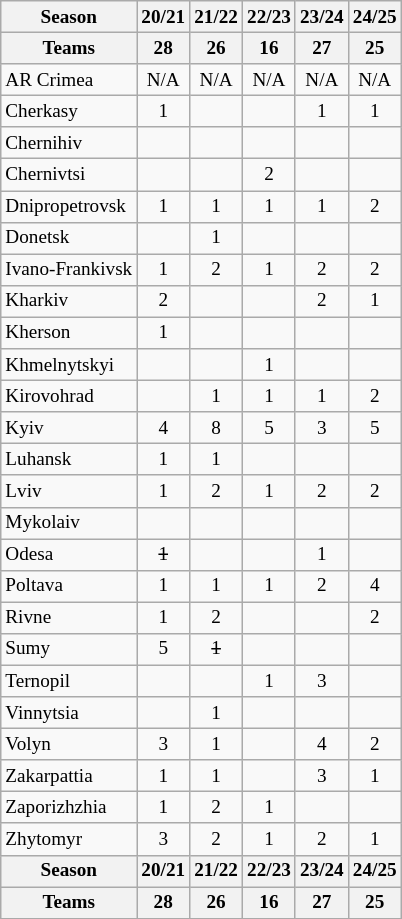<table border=1 bordercolor="#CCCCCC" class=wikitable style="font-size:80%;">
<tr align=LEFT valign=CENTER>
<th>Season</th>
<th>20/21</th>
<th>21/22</th>
<th>22/23</th>
<th>23/24</th>
<th>24/25</th>
</tr>
<tr align=CENTER>
<th><strong>Teams</strong></th>
<th><strong>28</strong></th>
<th><strong>26</strong></th>
<th><strong>16</strong></th>
<th><strong>27</strong></th>
<th><strong>25</strong></th>
</tr>
<tr align=CENTER>
<td align=LEFT>AR Crimea</td>
<td>N/A</td>
<td>N/A</td>
<td>N/A</td>
<td>N/A</td>
<td>N/A</td>
</tr>
<tr align=CENTER>
<td align=LEFT>Cherkasy</td>
<td>1</td>
<td> </td>
<td> </td>
<td>1</td>
<td>1</td>
</tr>
<tr align=CENTER>
<td align=LEFT>Chernihiv</td>
<td> </td>
<td> </td>
<td> </td>
<td> </td>
<td> </td>
</tr>
<tr align=CENTER>
<td align=LEFT>Chernivtsi</td>
<td> </td>
<td> </td>
<td>2</td>
<td> </td>
<td> </td>
</tr>
<tr align=CENTER valign=BOTTOM>
<td align=LEFT>Dnipropetrovsk</td>
<td>1</td>
<td>1</td>
<td>1</td>
<td>1</td>
<td>2</td>
</tr>
<tr align=CENTER>
<td align=LEFT>Donetsk</td>
<td> </td>
<td>1</td>
<td> </td>
<td> </td>
<td> </td>
</tr>
<tr align=CENTER valign=BOTTOM>
<td align=LEFT>Ivano-Frankivsk</td>
<td>1</td>
<td>2</td>
<td>1</td>
<td>2</td>
<td>2</td>
</tr>
<tr align=CENTER valign=BOTTOM>
<td align=LEFT>Kharkiv</td>
<td>2</td>
<td> </td>
<td> </td>
<td>2</td>
<td>1</td>
</tr>
<tr align=CENTER valign=BOTTOM>
<td align=LEFT>Kherson</td>
<td>1</td>
<td> </td>
<td> </td>
<td> </td>
<td> </td>
</tr>
<tr align=CENTER valign=BOTTOM>
<td align=LEFT>Khmelnytskyi</td>
<td> </td>
<td> </td>
<td>1</td>
<td> </td>
<td> </td>
</tr>
<tr align=CENTER valign=BOTTOM>
<td align=LEFT>Kirovohrad</td>
<td> </td>
<td>1</td>
<td>1</td>
<td>1</td>
<td>2</td>
</tr>
<tr align=CENTER valign=BOTTOM>
<td align=LEFT>Kyiv</td>
<td>4</td>
<td>8</td>
<td>5</td>
<td>3</td>
<td>5</td>
</tr>
<tr align=CENTER valign=BOTTOM>
<td align=LEFT>Luhansk</td>
<td>1</td>
<td>1</td>
<td> </td>
<td> </td>
<td> </td>
</tr>
<tr align=CENTER valign=BOTTOM>
<td align=LEFT>Lviv</td>
<td>1</td>
<td>2</td>
<td>1</td>
<td>2</td>
<td>2</td>
</tr>
<tr align=CENTER valign=BOTTOM>
<td align=LEFT>Mykolaiv</td>
<td> </td>
<td> </td>
<td> </td>
<td> </td>
<td> </td>
</tr>
<tr align=CENTER valign=BOTTOM>
<td align=LEFT>Odesa</td>
<td><s>1</s></td>
<td> </td>
<td> </td>
<td>1</td>
<td> </td>
</tr>
<tr align=CENTER valign=BOTTOM>
<td align=LEFT>Poltava</td>
<td>1</td>
<td>1</td>
<td>1</td>
<td>2</td>
<td>4</td>
</tr>
<tr align=CENTER valign=BOTTOM>
<td align=LEFT>Rivne</td>
<td>1</td>
<td>2</td>
<td> </td>
<td> </td>
<td>2</td>
</tr>
<tr align=CENTER valign=BOTTOM>
<td align=LEFT>Sumy</td>
<td>5</td>
<td><s>1</s></td>
<td> </td>
<td> </td>
<td> </td>
</tr>
<tr align=CENTER valign=BOTTOM>
<td align=LEFT>Ternopil</td>
<td> </td>
<td> </td>
<td>1</td>
<td>3</td>
<td> </td>
</tr>
<tr align=CENTER valign=BOTTOM>
<td align=LEFT>Vinnytsia</td>
<td> </td>
<td>1</td>
<td> </td>
<td> </td>
<td> </td>
</tr>
<tr align=CENTER valign=BOTTOM>
<td align=LEFT>Volyn</td>
<td>3</td>
<td>1</td>
<td> </td>
<td>4</td>
<td>2</td>
</tr>
<tr align=CENTER valign=BOTTOM>
<td align=LEFT>Zakarpattia</td>
<td>1</td>
<td>1</td>
<td> </td>
<td>3</td>
<td>1</td>
</tr>
<tr align=CENTER valign=BOTTOM>
<td align=LEFT>Zaporizhzhia</td>
<td>1</td>
<td>2</td>
<td>1</td>
<td> </td>
<td> </td>
</tr>
<tr align=CENTER valign=BOTTOM>
<td align=LEFT>Zhytomyr</td>
<td>3</td>
<td>2</td>
<td>1</td>
<td>2</td>
<td>1</td>
</tr>
<tr align=LEFT valign=CENTER>
<th>Season</th>
<th>20/21</th>
<th>21/22</th>
<th>22/23</th>
<th>23/24</th>
<th>24/25</th>
</tr>
<tr align=CENTER>
<th><strong>Teams</strong></th>
<th><strong>28</strong></th>
<th><strong>26</strong></th>
<th><strong>16</strong></th>
<th><strong>27</strong></th>
<th><strong>25</strong></th>
</tr>
<tr>
</tr>
</table>
